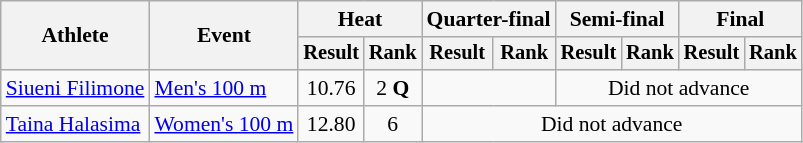<table class="wikitable" style="font-size:90%">
<tr>
<th rowspan="2">Athlete</th>
<th rowspan="2">Event</th>
<th colspan="2">Heat</th>
<th colspan="2">Quarter-final</th>
<th colspan="2">Semi-final</th>
<th colspan="2">Final</th>
</tr>
<tr style="font-size:95%">
<th>Result</th>
<th>Rank</th>
<th>Result</th>
<th>Rank</th>
<th>Result</th>
<th>Rank</th>
<th>Result</th>
<th>Rank</th>
</tr>
<tr align=center>
<td align=left><a href='#'>Siueni Filimone</a></td>
<td align=left><a href='#'>Men's 100 m</a></td>
<td>10.76</td>
<td>2 <strong>Q</strong></td>
<td colspan=2></td>
<td colspan=4>Did not advance</td>
</tr>
<tr align=center>
<td align=left><a href='#'>Taina Halasima</a></td>
<td align=left><a href='#'>Women's 100 m</a></td>
<td>12.80</td>
<td>6</td>
<td colspan=6>Did not advance</td>
</tr>
</table>
